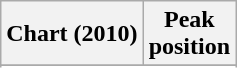<table class="wikitable sortable plainrowheaders">
<tr>
<th>Chart (2010)</th>
<th>Peak<br>position</th>
</tr>
<tr>
</tr>
<tr>
</tr>
<tr>
</tr>
<tr>
</tr>
<tr>
</tr>
</table>
